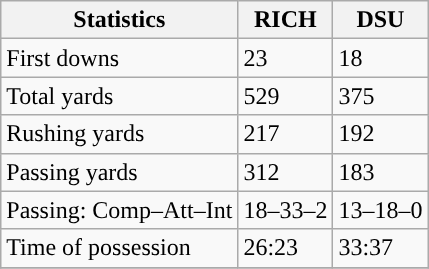<table class="wikitable" style="float: left;">
<tr>
<th>Statistics</th>
<th>RICH</th>
<th>DSU</th>
</tr>
<tr>
<td>First downs</td>
<td>23</td>
<td>18</td>
</tr>
<tr>
<td>Total yards</td>
<td>529</td>
<td>375</td>
</tr>
<tr>
<td>Rushing yards</td>
<td>217</td>
<td>192</td>
</tr>
<tr>
<td>Passing yards</td>
<td>312</td>
<td>183</td>
</tr>
<tr>
<td>Passing: Comp–Att–Int</td>
<td>18–33–2</td>
<td>13–18–0</td>
</tr>
<tr>
<td>Time of possession</td>
<td>26:23</td>
<td>33:37</td>
</tr>
<tr>
</tr>
</table>
